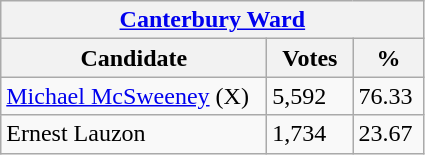<table class="wikitable">
<tr>
<th colspan="3"><a href='#'>Canterbury Ward</a></th>
</tr>
<tr>
<th style="width: 170px">Candidate</th>
<th style="width: 50px">Votes</th>
<th style="width: 40px">%</th>
</tr>
<tr>
<td><a href='#'>Michael McSweeney</a> (X)</td>
<td>5,592</td>
<td>76.33</td>
</tr>
<tr>
<td>Ernest Lauzon</td>
<td>1,734</td>
<td>23.67</td>
</tr>
</table>
